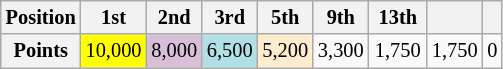<table class="wikitable" style="font-size:85%; text-align:center">
<tr>
<th>Position</th>
<th bgcolor=yellow> 1st </th>
<th bgcolor=thistle> 2nd </th>
<th bgcolor=#B0E0E6> 3rd </th>
<th bgcolor=ffebcd> 5th </th>
<th> 9th </th>
<th> 13th </th>
<th>  </th>
<th>  </th>
</tr>
<tr>
<th>Points</th>
<td bgcolor=yellow>10,000</td>
<td bgcolor=thistle>8,000</td>
<td bgcolor=#B0E0E6>6,500</td>
<td bgcolor=ffebcd>5,200</td>
<td>3,300</td>
<td>1,750</td>
<td>1,750</td>
<td>0</td>
</tr>
</table>
